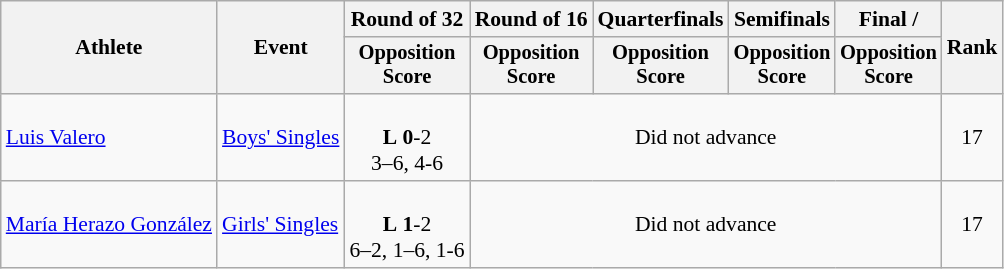<table class=wikitable style="font-size:90%">
<tr>
<th rowspan="2">Athlete</th>
<th rowspan="2">Event</th>
<th>Round of 32</th>
<th>Round of 16</th>
<th>Quarterfinals</th>
<th>Semifinals</th>
<th>Final / </th>
<th rowspan=2>Rank</th>
</tr>
<tr style="font-size:95%">
<th>Opposition<br>Score</th>
<th>Opposition<br>Score</th>
<th>Opposition<br>Score</th>
<th>Opposition<br>Score</th>
<th>Opposition<br>Score</th>
</tr>
<tr align=center>
<td align=left><a href='#'>Luis Valero</a></td>
<td align=left><a href='#'>Boys' Singles</a></td>
<td><br><strong>L</strong> <strong>0</strong>-2 <br> 3–6, 4-6</td>
<td colspan=4>Did not advance</td>
<td>17</td>
</tr>
<tr align=center>
<td align=left><a href='#'>María Herazo González</a></td>
<td align=left><a href='#'>Girls' Singles</a></td>
<td><br><strong>L</strong> <strong>1</strong>-2 <br> 6–2, 1–6, 1-6</td>
<td colspan=4>Did not advance</td>
<td>17</td>
</tr>
</table>
